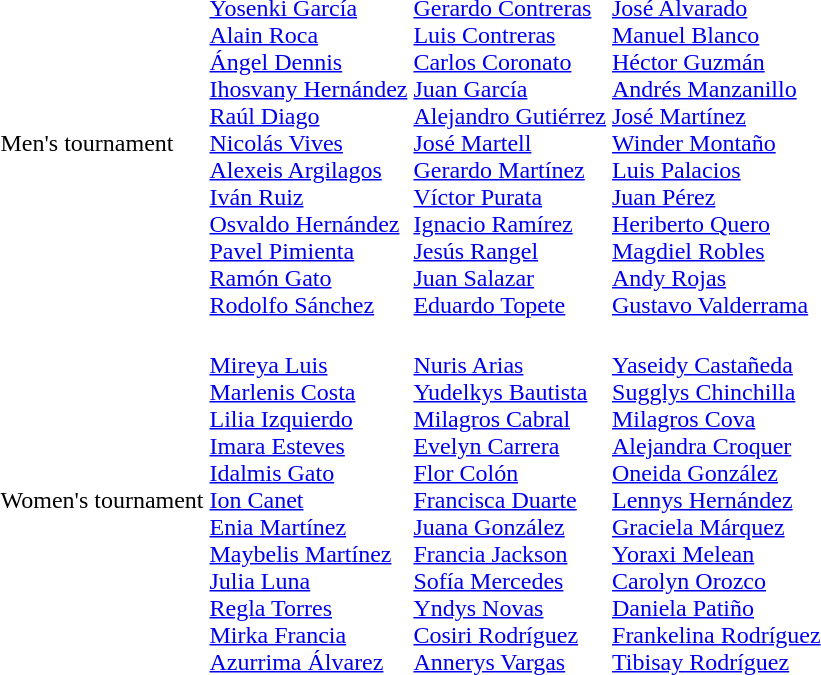<table>
<tr>
<td>Men's tournament</td>
<td><br><a href='#'>Yosenki García</a><br><a href='#'>Alain Roca</a><br><a href='#'>Ángel Dennis</a><br><a href='#'>Ihosvany Hernández</a><br><a href='#'>Raúl Diago</a><br><a href='#'>Nicolás Vives</a><br><a href='#'>Alexeis Argilagos</a><br><a href='#'>Iván Ruiz</a><br><a href='#'>Osvaldo Hernández</a><br><a href='#'>Pavel Pimienta</a><br><a href='#'>Ramón Gato</a><br><a href='#'>Rodolfo Sánchez</a></td>
<td><br><a href='#'>Gerardo Contreras</a><br><a href='#'>Luis Contreras</a><br><a href='#'>Carlos Coronato</a><br><a href='#'>Juan García</a><br><a href='#'>Alejandro Gutiérrez</a><br><a href='#'>José Martell</a><br><a href='#'>Gerardo Martínez</a><br><a href='#'>Víctor Purata</a><br><a href='#'>Ignacio Ramírez</a><br><a href='#'>Jesús Rangel</a><br><a href='#'>Juan Salazar</a><br><a href='#'>Eduardo Topete</a></td>
<td><br><a href='#'>José Alvarado</a><br><a href='#'>Manuel Blanco</a><br><a href='#'>Héctor Guzmán</a><br><a href='#'>Andrés Manzanillo</a><br><a href='#'>José Martínez</a><br><a href='#'>Winder Montaño</a><br><a href='#'>Luis Palacios</a><br><a href='#'>Juan Pérez</a><br><a href='#'>Heriberto Quero</a><br><a href='#'>Magdiel Robles</a><br><a href='#'>Andy Rojas</a><br><a href='#'>Gustavo Valderrama</a></td>
</tr>
<tr>
<td>Women's tournament</td>
<td><br><a href='#'>Mireya Luis</a><br><a href='#'>Marlenis Costa</a><br><a href='#'>Lilia Izquierdo</a><br><a href='#'>Imara Esteves</a><br><a href='#'>Idalmis Gato</a><br><a href='#'>Ion Canet</a><br><a href='#'>Enia Martínez</a><br><a href='#'>Maybelis Martínez</a><br><a href='#'>Julia Luna</a><br><a href='#'>Regla Torres</a><br><a href='#'>Mirka Francia</a><br><a href='#'>Azurrima Álvarez</a></td>
<td><br><a href='#'>Nuris Arias</a><br><a href='#'>Yudelkys Bautista</a><br><a href='#'>Milagros Cabral</a><br><a href='#'>Evelyn Carrera</a><br><a href='#'>Flor Colón</a><br><a href='#'>Francisca Duarte</a><br><a href='#'>Juana González</a><br><a href='#'>Francia Jackson</a><br><a href='#'>Sofía Mercedes</a><br><a href='#'>Yndys Novas</a><br><a href='#'>Cosiri Rodríguez</a><br><a href='#'>Annerys Vargas</a></td>
<td><br><a href='#'>Yaseidy Castañeda</a><br><a href='#'>Sugglys Chinchilla</a><br><a href='#'>Milagros Cova</a><br><a href='#'>Alejandra Croquer</a><br><a href='#'>Oneida González</a><br><a href='#'>Lennys Hernández</a><br><a href='#'>Graciela Márquez</a><br><a href='#'>Yoraxi Melean</a><br><a href='#'>Carolyn Orozco</a><br><a href='#'>Daniela Patiño</a><br><a href='#'>Frankelina Rodríguez</a><br><a href='#'>Tibisay Rodríguez</a></td>
</tr>
</table>
